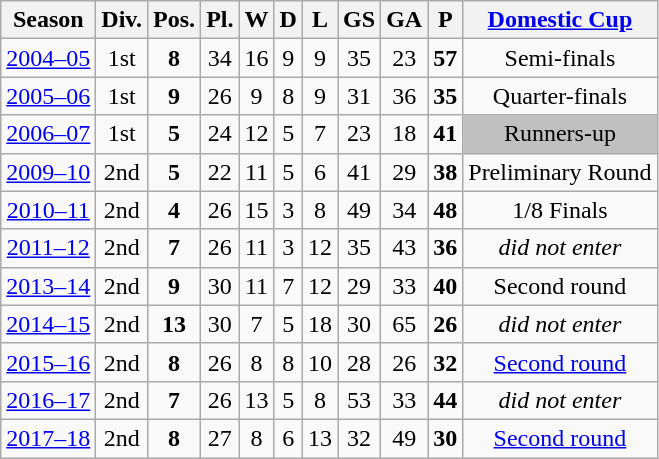<table class="wikitable">
<tr>
<th>Season</th>
<th>Div.</th>
<th>Pos.</th>
<th>Pl.</th>
<th>W</th>
<th>D</th>
<th>L</th>
<th>GS</th>
<th>GA</th>
<th>P</th>
<th><a href='#'>Domestic Cup</a></th>
</tr>
<tr>
<td align=center><a href='#'>2004–05</a></td>
<td align=center>1st</td>
<td align=center><strong>8</strong></td>
<td align=center>34</td>
<td align=center>16</td>
<td align=center>9</td>
<td align=center>9</td>
<td align=center>35</td>
<td align=center>23</td>
<td align=center><strong>57</strong></td>
<td align=center>Semi-finals</td>
</tr>
<tr>
<td align=center><a href='#'>2005–06</a></td>
<td align=center>1st</td>
<td align=center><strong>9</strong></td>
<td align=center>26</td>
<td align=center>9</td>
<td align=center>8</td>
<td align=center>9</td>
<td align=center>31</td>
<td align=center>36</td>
<td align=center><strong>35</strong></td>
<td align=center>Quarter-finals</td>
</tr>
<tr>
<td align=center><a href='#'>2006–07</a></td>
<td align=center>1st</td>
<td align=center><strong>5</strong></td>
<td align=center>24</td>
<td align=center>12</td>
<td align=center>5</td>
<td align=center>7</td>
<td align=center>23</td>
<td align=center>18</td>
<td align=center><strong>41</strong></td>
<td align=center bgcolor=silver>Runners-up</td>
</tr>
<tr>
<td align=center><a href='#'>2009–10</a></td>
<td align=center>2nd</td>
<td align=center><strong>5</strong></td>
<td align=center>22</td>
<td align=center>11</td>
<td align=center>5</td>
<td align=center>6</td>
<td align=center>41</td>
<td align=center>29</td>
<td align=center><strong>38</strong></td>
<td align=center>Preliminary Round</td>
</tr>
<tr>
<td align=center><a href='#'>2010–11</a></td>
<td align=center>2nd</td>
<td align=center><strong>4</strong></td>
<td align=center>26</td>
<td align=center>15</td>
<td align=center>3</td>
<td align=center>8</td>
<td align=center>49</td>
<td align=center>34</td>
<td align=center><strong>48</strong></td>
<td align=center>1/8 Finals</td>
</tr>
<tr>
<td align=center><a href='#'>2011–12</a></td>
<td align=center>2nd</td>
<td align=center><strong>7</strong></td>
<td align=center>26</td>
<td align=center>11</td>
<td align=center>3</td>
<td align=center>12</td>
<td align=center>35</td>
<td align=center>43</td>
<td align=center><strong>36</strong></td>
<td align=center><em>did not enter</em></td>
</tr>
<tr>
<td align=center><a href='#'>2013–14</a></td>
<td align=center>2nd</td>
<td align=center><strong>9</strong></td>
<td align=center>30</td>
<td align=center>11</td>
<td align=center>7</td>
<td align=center>12</td>
<td align=center>29</td>
<td align=center>33</td>
<td align=center><strong>40</strong></td>
<td align=center>Second round</td>
</tr>
<tr>
<td align=center><a href='#'>2014–15</a></td>
<td align=center>2nd</td>
<td align=center><strong>13</strong></td>
<td align=center>30</td>
<td align=center>7</td>
<td align=center>5</td>
<td align=center>18</td>
<td align=center>30</td>
<td align=center>65</td>
<td align=center><strong>26</strong></td>
<td align=center><em>did not enter</em></td>
</tr>
<tr>
<td align=center><a href='#'>2015–16</a></td>
<td align=center>2nd</td>
<td align=center><strong>8</strong></td>
<td align=center>26</td>
<td align=center>8</td>
<td align=center>8</td>
<td align=center>10</td>
<td align=center>28</td>
<td align=center>26</td>
<td align=center><strong>32</strong></td>
<td align=center><a href='#'>Second round</a></td>
</tr>
<tr>
<td align=center><a href='#'>2016–17</a></td>
<td align=center>2nd</td>
<td align=center><strong>7</strong></td>
<td align=center>26</td>
<td align=center>13</td>
<td align=center>5</td>
<td align=center>8</td>
<td align=center>53</td>
<td align=center>33</td>
<td align=center><strong>44</strong></td>
<td align=center><em>did not enter</em></td>
</tr>
<tr>
<td align=center><a href='#'>2017–18</a></td>
<td align=center>2nd</td>
<td align=center><strong>8</strong></td>
<td align=center>27</td>
<td align=center>8</td>
<td align=center>6</td>
<td align=center>13</td>
<td align=center>32</td>
<td align=center>49</td>
<td align=center><strong>30</strong></td>
<td align=center><a href='#'>Second round</a></td>
</tr>
</table>
